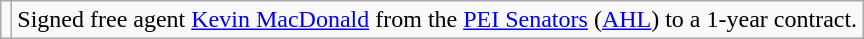<table class="wikitable">
<tr>
<td></td>
<td>Signed free agent <a href='#'>Kevin MacDonald</a> from the <a href='#'>PEI Senators</a> (<a href='#'>AHL</a>) to a 1-year contract.</td>
</tr>
</table>
